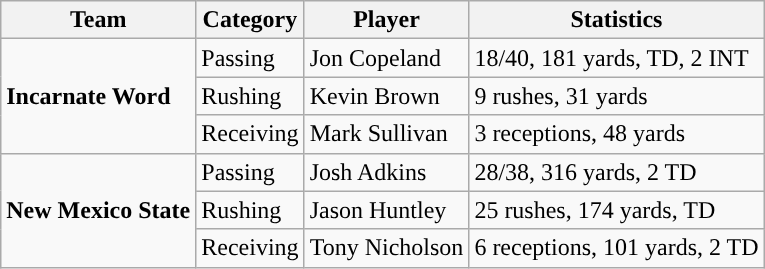<table class="wikitable" style="float: left;">
<tr>
<th>Team</th>
<th>Category</th>
<th>Player</th>
<th>Statistics</th>
</tr>
<tr>
<td rowspan=3><strong>Incarnate Word</strong></td>
<td>Passing</td>
<td>Jon Copeland</td>
<td>18/40, 181 yards, TD, 2 INT</td>
</tr>
<tr>
<td>Rushing</td>
<td>Kevin Brown</td>
<td>9 rushes, 31 yards</td>
</tr>
<tr>
<td>Receiving</td>
<td>Mark Sullivan</td>
<td>3 receptions, 48 yards</td>
</tr>
<tr>
<td rowspan=3><strong>New Mexico State</strong></td>
<td>Passing</td>
<td>Josh Adkins</td>
<td>28/38, 316 yards, 2 TD</td>
</tr>
<tr>
<td>Rushing</td>
<td>Jason Huntley</td>
<td>25 rushes, 174 yards, TD</td>
</tr>
<tr>
<td>Receiving</td>
<td>Tony Nicholson</td>
<td>6 receptions, 101 yards, 2 TD</td>
</tr>
</table>
